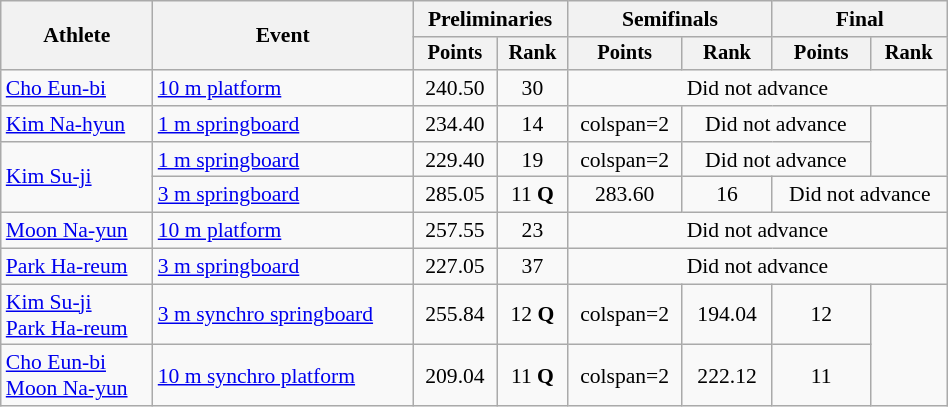<table class="wikitable" style="text-align:center; font-size:90%; width:50%;">
<tr>
<th rowspan=2>Athlete</th>
<th rowspan=2>Event</th>
<th colspan=2>Preliminaries</th>
<th colspan=2>Semifinals</th>
<th colspan=2>Final</th>
</tr>
<tr style="font-size:95%">
<th>Points</th>
<th>Rank</th>
<th>Points</th>
<th>Rank</th>
<th>Points</th>
<th>Rank</th>
</tr>
<tr>
<td align=left><a href='#'>Cho Eun-bi</a></td>
<td align=left><a href='#'>10 m platform</a></td>
<td>240.50</td>
<td>30</td>
<td colspan=4>Did not advance</td>
</tr>
<tr>
<td align=left><a href='#'>Kim Na-hyun</a></td>
<td align=left><a href='#'>1 m springboard</a></td>
<td>234.40</td>
<td>14</td>
<td>colspan=2 </td>
<td colspan=2>Did not advance</td>
</tr>
<tr>
<td align=left rowspan=2><a href='#'>Kim Su-ji</a></td>
<td align=left><a href='#'>1 m springboard</a></td>
<td>229.40</td>
<td>19</td>
<td>colspan=2 </td>
<td colspan=2>Did not advance</td>
</tr>
<tr>
<td align=left><a href='#'>3 m springboard</a></td>
<td>285.05</td>
<td>11 <strong>Q</strong></td>
<td>283.60</td>
<td>16</td>
<td colspan=2>Did not advance</td>
</tr>
<tr>
<td align=left><a href='#'>Moon Na-yun</a></td>
<td align=left><a href='#'>10 m platform</a></td>
<td>257.55</td>
<td>23</td>
<td colspan=4>Did not advance</td>
</tr>
<tr>
<td align=left><a href='#'>Park Ha-reum</a></td>
<td align=left><a href='#'>3 m springboard</a></td>
<td>227.05</td>
<td>37</td>
<td colspan=4>Did not advance</td>
</tr>
<tr>
<td align=left><a href='#'>Kim Su-ji</a><br> <a href='#'>Park Ha-reum</a></td>
<td align=left><a href='#'>3 m synchro springboard</a></td>
<td>255.84</td>
<td>12 <strong>Q</strong></td>
<td>colspan=2 </td>
<td>194.04</td>
<td>12</td>
</tr>
<tr>
<td align=left><a href='#'>Cho Eun-bi</a><br> <a href='#'>Moon Na-yun</a></td>
<td align=left><a href='#'>10 m synchro platform</a></td>
<td>209.04</td>
<td>11 <strong>Q</strong></td>
<td>colspan=2 </td>
<td>222.12</td>
<td>11</td>
</tr>
</table>
